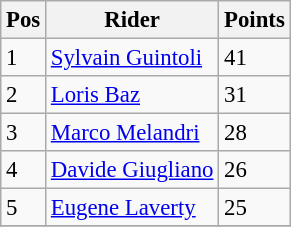<table class="wikitable" style="font-size: 95%;">
<tr>
<th>Pos</th>
<th>Rider</th>
<th>Points</th>
</tr>
<tr>
<td>1</td>
<td><a href='#'>Sylvain Guintoli</a></td>
<td>41</td>
</tr>
<tr>
<td>2</td>
<td><a href='#'>Loris Baz</a></td>
<td>31</td>
</tr>
<tr>
<td>3</td>
<td><a href='#'>Marco Melandri</a></td>
<td>28</td>
</tr>
<tr>
<td>4</td>
<td><a href='#'>Davide Giugliano</a></td>
<td>26</td>
</tr>
<tr>
<td>5</td>
<td><a href='#'>Eugene Laverty</a></td>
<td>25</td>
</tr>
<tr>
</tr>
</table>
